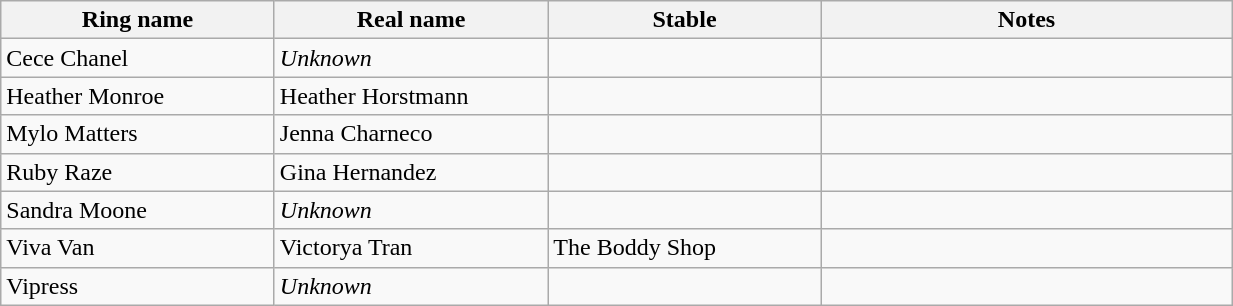<table class="wikitable sortable" style="width:65%;">
<tr>
<th width=20%>Ring name</th>
<th width=20%>Real name</th>
<th width=20%>Stable</th>
<th width=30%>Notes</th>
</tr>
<tr>
<td>Cece Chanel</td>
<td><em>Unknown</em></td>
<td></td>
<td></td>
</tr>
<tr>
<td>Heather Monroe</td>
<td>Heather Horstmann</td>
<td></td>
<td></td>
</tr>
<tr>
<td>Mylo Matters</td>
<td>Jenna Charneco</td>
<td></td>
<td></td>
</tr>
<tr>
<td>Ruby Raze</td>
<td>Gina Hernandez</td>
<td></td>
<td></td>
</tr>
<tr>
<td>Sandra Moone</td>
<td><em>Unknown</em></td>
<td></td>
<td></td>
</tr>
<tr>
<td>Viva Van</td>
<td>Victorya Tran</td>
<td>The Boddy Shop</td>
<td></td>
</tr>
<tr>
<td>Vipress</td>
<td><em>Unknown</em></td>
<td></td>
<td></td>
</tr>
</table>
